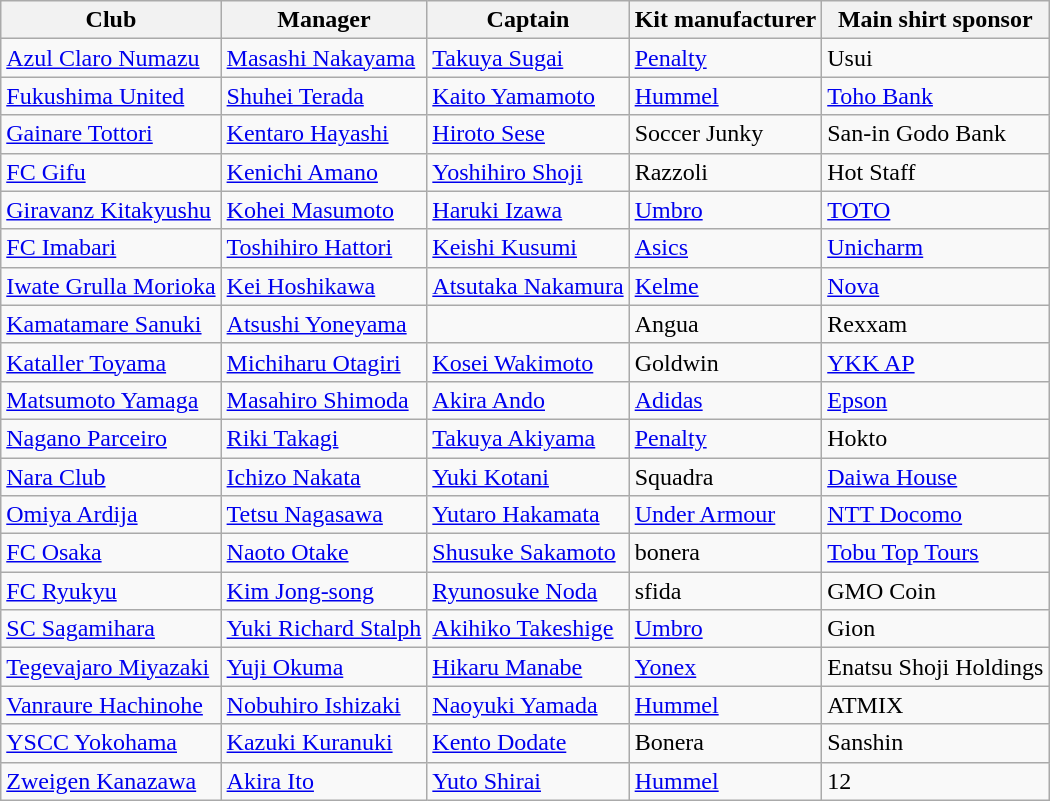<table class="wikitable sortable">
<tr>
<th>Club</th>
<th>Manager</th>
<th>Captain</th>
<th>Kit manufacturer</th>
<th>Main shirt sponsor</th>
</tr>
<tr>
<td><a href='#'>Azul Claro Numazu</a></td>
<td> <a href='#'>Masashi Nakayama</a></td>
<td> <a href='#'>Takuya Sugai</a></td>
<td> <a href='#'>Penalty</a></td>
<td>Usui</td>
</tr>
<tr>
<td><a href='#'>Fukushima United</a></td>
<td> <a href='#'>Shuhei Terada</a></td>
<td> <a href='#'>Kaito Yamamoto</a></td>
<td> <a href='#'>Hummel</a></td>
<td><a href='#'>Toho Bank</a></td>
</tr>
<tr>
<td><a href='#'>Gainare Tottori</a></td>
<td> <a href='#'>Kentaro Hayashi</a></td>
<td> <a href='#'>Hiroto Sese</a></td>
<td> Soccer Junky</td>
<td>San-in Godo Bank</td>
</tr>
<tr>
<td><a href='#'>FC Gifu</a></td>
<td> <a href='#'>Kenichi Amano</a></td>
<td> <a href='#'>Yoshihiro Shoji</a></td>
<td> Razzoli</td>
<td>Hot Staff</td>
</tr>
<tr>
<td><a href='#'>Giravanz Kitakyushu</a></td>
<td> <a href='#'>Kohei Masumoto</a></td>
<td> <a href='#'>Haruki Izawa</a></td>
<td> <a href='#'>Umbro</a></td>
<td><a href='#'>TOTO</a></td>
</tr>
<tr>
<td><a href='#'>FC Imabari</a></td>
<td> <a href='#'>Toshihiro Hattori</a></td>
<td> <a href='#'>Keishi Kusumi</a></td>
<td> <a href='#'>Asics</a></td>
<td><a href='#'>Unicharm</a></td>
</tr>
<tr>
<td><a href='#'>Iwate Grulla Morioka</a></td>
<td> <a href='#'>Kei Hoshikawa</a></td>
<td> <a href='#'>Atsutaka Nakamura</a></td>
<td> <a href='#'>Kelme</a></td>
<td><a href='#'>Nova</a></td>
</tr>
<tr>
<td><a href='#'>Kamatamare Sanuki</a></td>
<td> <a href='#'>Atsushi Yoneyama</a></td>
<td></td>
<td> Angua</td>
<td>Rexxam</td>
</tr>
<tr>
<td><a href='#'>Kataller Toyama</a></td>
<td> <a href='#'>Michiharu Otagiri</a></td>
<td> <a href='#'>Kosei Wakimoto</a></td>
<td> Goldwin</td>
<td><a href='#'>YKK AP</a></td>
</tr>
<tr>
<td><a href='#'>Matsumoto Yamaga</a></td>
<td> <a href='#'>Masahiro Shimoda</a></td>
<td> <a href='#'>Akira Ando</a></td>
<td> <a href='#'>Adidas</a></td>
<td><a href='#'>Epson</a></td>
</tr>
<tr>
<td><a href='#'>Nagano Parceiro</a></td>
<td> <a href='#'>Riki Takagi</a></td>
<td> <a href='#'>Takuya Akiyama</a></td>
<td> <a href='#'>Penalty</a></td>
<td>Hokto</td>
</tr>
<tr>
<td><a href='#'>Nara Club</a></td>
<td> <a href='#'>Ichizo Nakata</a></td>
<td> <a href='#'>Yuki Kotani</a></td>
<td> Squadra</td>
<td><a href='#'>Daiwa House</a></td>
</tr>
<tr>
<td><a href='#'>Omiya Ardija</a></td>
<td> <a href='#'>Tetsu Nagasawa</a></td>
<td> <a href='#'>Yutaro Hakamata</a></td>
<td> <a href='#'>Under Armour</a></td>
<td><a href='#'>NTT Docomo</a></td>
</tr>
<tr>
<td><a href='#'>FC Osaka</a></td>
<td> <a href='#'>Naoto Otake</a></td>
<td> <a href='#'>Shusuke Sakamoto</a></td>
<td> bonera</td>
<td><a href='#'>Tobu Top Tours</a></td>
</tr>
<tr>
<td><a href='#'>FC Ryukyu</a></td>
<td> <a href='#'>Kim Jong-song</a></td>
<td> <a href='#'>Ryunosuke Noda</a></td>
<td> sfida</td>
<td>GMO Coin</td>
</tr>
<tr>
<td><a href='#'>SC Sagamihara</a></td>
<td> <a href='#'>Yuki Richard Stalph</a></td>
<td> <a href='#'>Akihiko Takeshige</a></td>
<td> <a href='#'>Umbro</a></td>
<td>Gion</td>
</tr>
<tr>
<td><a href='#'>Tegevajaro Miyazaki</a></td>
<td> <a href='#'>Yuji Okuma</a></td>
<td> <a href='#'>Hikaru Manabe</a></td>
<td> <a href='#'>Yonex</a></td>
<td>Enatsu Shoji Holdings</td>
</tr>
<tr>
<td><a href='#'>Vanraure Hachinohe</a></td>
<td> <a href='#'>Nobuhiro Ishizaki</a></td>
<td> <a href='#'>Naoyuki Yamada</a></td>
<td> <a href='#'>Hummel</a></td>
<td>ATMIX</td>
</tr>
<tr>
<td><a href='#'>YSCC Yokohama</a></td>
<td> <a href='#'>Kazuki Kuranuki</a></td>
<td> <a href='#'>Kento Dodate</a></td>
<td> Bonera</td>
<td>Sanshin</td>
</tr>
<tr>
<td><a href='#'>Zweigen Kanazawa</a></td>
<td> <a href='#'>Akira Ito</a></td>
<td> <a href='#'>Yuto Shirai</a></td>
<td> <a href='#'>Hummel</a></td>
<td>12</td>
</tr>
</table>
